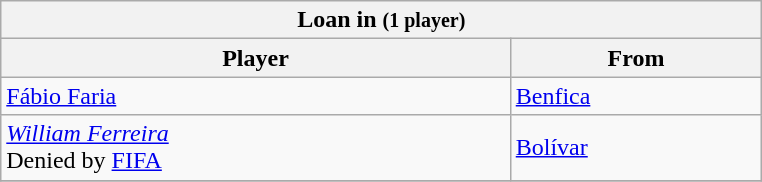<table class="wikitable collapsible collapsed">
<tr>
<th colspan="2" width="500"> <strong>Loan in</strong> <small>(1 player)</small></th>
</tr>
<tr>
<th>Player</th>
<th>From</th>
</tr>
<tr>
<td> <a href='#'>Fábio Faria</a></td>
<td> <a href='#'>Benfica</a></td>
</tr>
<tr>
<td> <em><a href='#'>William Ferreira</a></em><br>Denied by <a href='#'>FIFA</a></td>
<td> <a href='#'>Bolívar</a></td>
</tr>
<tr>
</tr>
</table>
